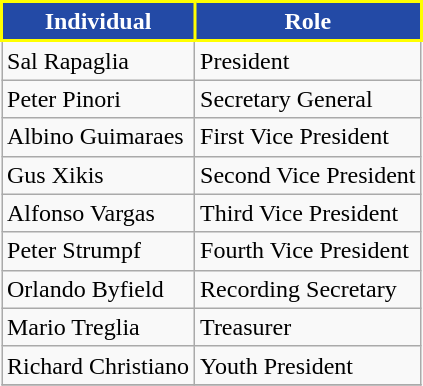<table class="wikitable">
<tr>
<th style="background-color:#234aa6; color:#FFF; border:2px solid #ffff00;" scope="col">Individual</th>
<th style="background-color:#234aa6; color:#FFF; border:2px solid #ffff00;" scope="col">Role</th>
</tr>
<tr>
<td>Sal Rapaglia</td>
<td>President</td>
</tr>
<tr>
<td>Peter Pinori</td>
<td>Secretary General</td>
</tr>
<tr>
<td>Albino Guimaraes</td>
<td>First Vice President</td>
</tr>
<tr>
<td>Gus Xikis</td>
<td>Second Vice President</td>
</tr>
<tr>
<td>Alfonso Vargas</td>
<td>Third Vice President</td>
</tr>
<tr>
<td>Peter	Strumpf</td>
<td>Fourth Vice President</td>
</tr>
<tr>
<td>Orlando Byfield</td>
<td>Recording Secretary</td>
</tr>
<tr>
<td>Mario	Treglia</td>
<td>Treasurer</td>
</tr>
<tr>
<td>Richard Christiano</td>
<td>Youth President</td>
</tr>
<tr>
</tr>
</table>
